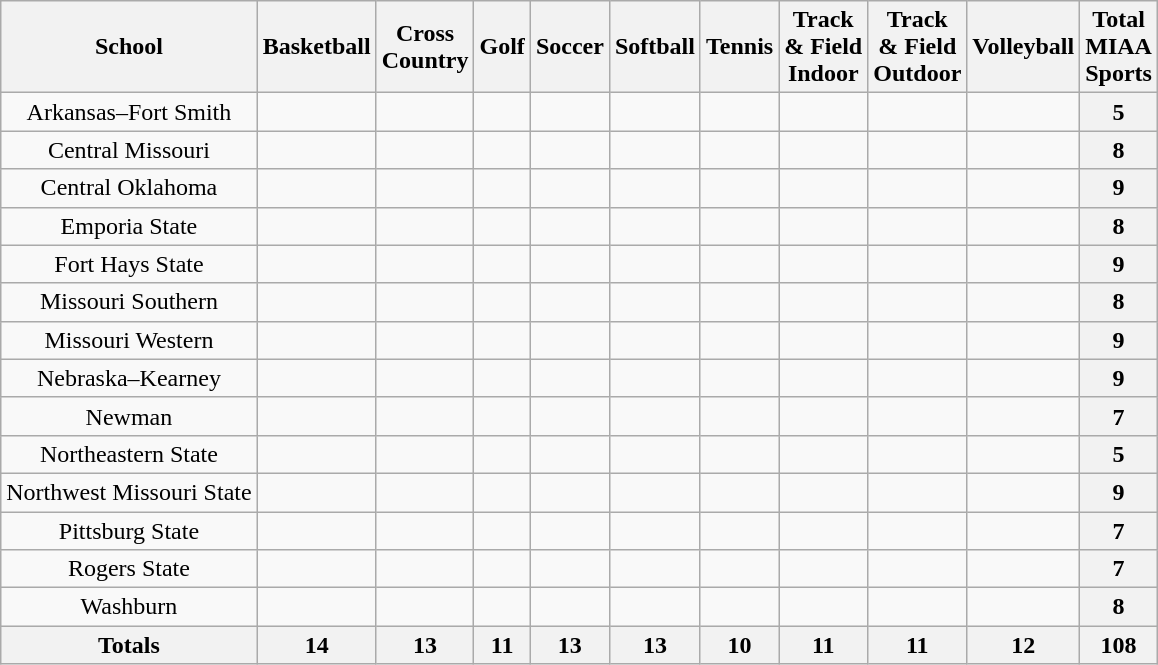<table class="wikitable" style="text-align:center">
<tr>
<th>School</th>
<th>Basketball</th>
<th>Cross<br>Country</th>
<th>Golf</th>
<th>Soccer</th>
<th>Softball</th>
<th>Tennis</th>
<th>Track<br>& Field<br>Indoor</th>
<th>Track<br>& Field<br>Outdoor</th>
<th>Volleyball</th>
<th>Total<br>MIAA<br>Sports</th>
</tr>
<tr>
<td>Arkansas–Fort Smith</td>
<td></td>
<td></td>
<td></td>
<td></td>
<td></td>
<td></td>
<td></td>
<td></td>
<td></td>
<th>5</th>
</tr>
<tr>
<td>Central Missouri</td>
<td></td>
<td></td>
<td></td>
<td></td>
<td></td>
<td></td>
<td></td>
<td></td>
<td></td>
<th>8</th>
</tr>
<tr>
<td>Central Oklahoma</td>
<td></td>
<td></td>
<td></td>
<td></td>
<td></td>
<td></td>
<td></td>
<td></td>
<td></td>
<th>9</th>
</tr>
<tr>
<td>Emporia State</td>
<td></td>
<td></td>
<td></td>
<td></td>
<td></td>
<td></td>
<td></td>
<td></td>
<td></td>
<th>8</th>
</tr>
<tr>
<td>Fort Hays State</td>
<td></td>
<td></td>
<td></td>
<td></td>
<td></td>
<td></td>
<td></td>
<td></td>
<td></td>
<th>9</th>
</tr>
<tr>
<td>Missouri Southern</td>
<td></td>
<td></td>
<td></td>
<td></td>
<td></td>
<td></td>
<td></td>
<td></td>
<td></td>
<th>8</th>
</tr>
<tr>
<td>Missouri Western</td>
<td></td>
<td></td>
<td></td>
<td></td>
<td></td>
<td></td>
<td></td>
<td></td>
<td></td>
<th>9</th>
</tr>
<tr>
<td>Nebraska–Kearney</td>
<td></td>
<td></td>
<td></td>
<td></td>
<td></td>
<td></td>
<td></td>
<td></td>
<td></td>
<th>9</th>
</tr>
<tr>
<td>Newman</td>
<td></td>
<td></td>
<td></td>
<td></td>
<td></td>
<td></td>
<td></td>
<td></td>
<td></td>
<th>7</th>
</tr>
<tr>
<td>Northeastern State</td>
<td></td>
<td></td>
<td></td>
<td></td>
<td></td>
<td></td>
<td></td>
<td></td>
<td></td>
<th>5</th>
</tr>
<tr>
<td>Northwest Missouri State</td>
<td></td>
<td></td>
<td></td>
<td></td>
<td></td>
<td></td>
<td></td>
<td></td>
<td></td>
<th>9</th>
</tr>
<tr>
<td>Pittsburg State</td>
<td></td>
<td></td>
<td></td>
<td></td>
<td></td>
<td></td>
<td></td>
<td></td>
<td></td>
<th>7</th>
</tr>
<tr>
<td>Rogers State</td>
<td></td>
<td></td>
<td></td>
<td></td>
<td></td>
<td></td>
<td></td>
<td></td>
<td></td>
<th>7</th>
</tr>
<tr>
<td>Washburn</td>
<td></td>
<td></td>
<td></td>
<td></td>
<td></td>
<td></td>
<td></td>
<td></td>
<td></td>
<th>8</th>
</tr>
<tr>
<th>Totals</th>
<th>14</th>
<th>13</th>
<th>11</th>
<th>13</th>
<th>13</th>
<th>10</th>
<th>11</th>
<th>11</th>
<th>12</th>
<th>108</th>
</tr>
</table>
